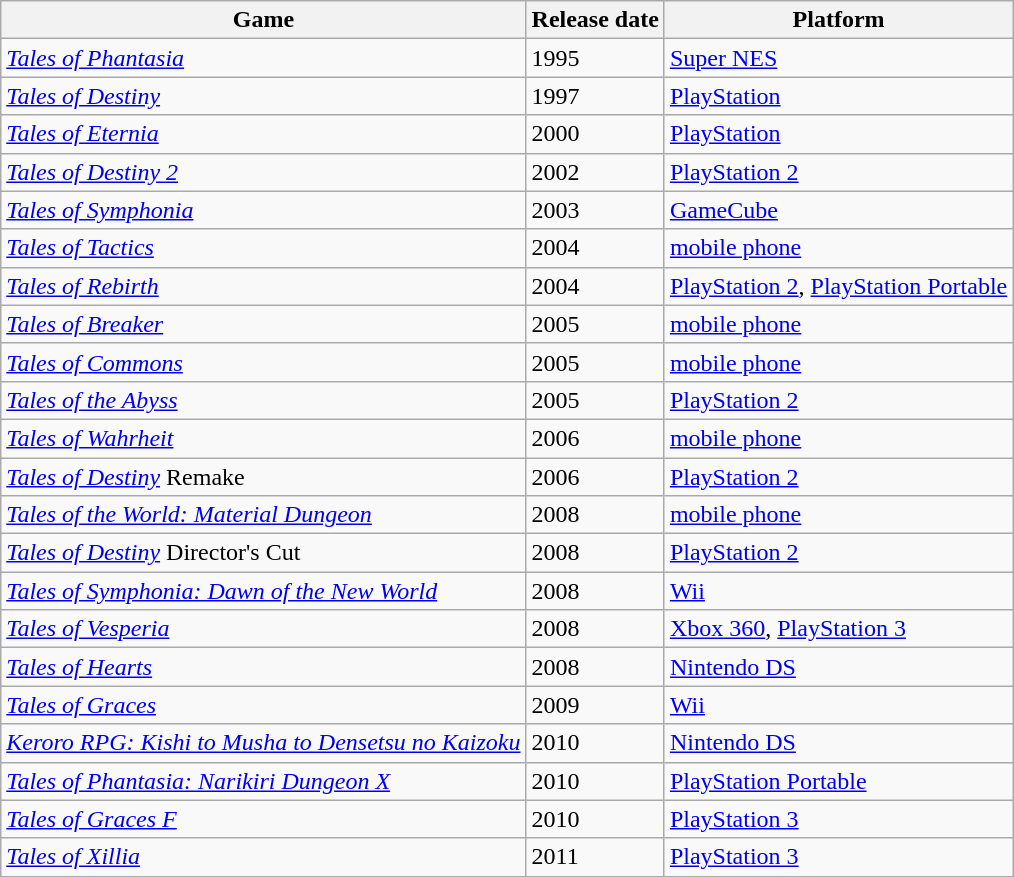<table class="wikitable">
<tr>
<th>Game</th>
<th>Release date</th>
<th>Platform</th>
</tr>
<tr>
<td><em><a href='#'>Tales of Phantasia</a></em></td>
<td>1995</td>
<td><a href='#'>Super NES</a></td>
</tr>
<tr>
<td><em><a href='#'>Tales of Destiny</a></em></td>
<td>1997</td>
<td><a href='#'>PlayStation</a></td>
</tr>
<tr>
<td><em><a href='#'>Tales of Eternia</a></em></td>
<td>2000</td>
<td><a href='#'>PlayStation</a></td>
</tr>
<tr>
<td><em><a href='#'>Tales of Destiny 2</a></em></td>
<td>2002</td>
<td><a href='#'>PlayStation 2</a></td>
</tr>
<tr>
<td><em><a href='#'>Tales of Symphonia</a></em></td>
<td>2003</td>
<td><a href='#'>GameCube</a></td>
</tr>
<tr>
<td><em><a href='#'>Tales of Tactics</a></em></td>
<td>2004</td>
<td><a href='#'>mobile phone</a></td>
</tr>
<tr>
<td><em><a href='#'>Tales of Rebirth</a></em></td>
<td>2004</td>
<td><a href='#'>PlayStation 2</a>, <a href='#'>PlayStation Portable</a></td>
</tr>
<tr>
<td><em><a href='#'>Tales of Breaker</a></em></td>
<td>2005</td>
<td><a href='#'>mobile phone</a></td>
</tr>
<tr>
<td><em><a href='#'>Tales of Commons</a></em></td>
<td>2005</td>
<td><a href='#'>mobile phone</a></td>
</tr>
<tr>
<td><em><a href='#'>Tales of the Abyss</a></em></td>
<td>2005</td>
<td><a href='#'>PlayStation 2</a></td>
</tr>
<tr>
<td><em><a href='#'>Tales of Wahrheit</a></em></td>
<td>2006</td>
<td><a href='#'>mobile phone</a></td>
</tr>
<tr>
<td><em><a href='#'>Tales of Destiny</a></em> Remake</td>
<td>2006</td>
<td><a href='#'>PlayStation 2</a></td>
</tr>
<tr>
<td><em><a href='#'>Tales of the World: Material Dungeon</a></em></td>
<td>2008</td>
<td><a href='#'>mobile phone</a></td>
</tr>
<tr>
<td><em><a href='#'>Tales of Destiny</a></em> Director's Cut</td>
<td>2008</td>
<td><a href='#'>PlayStation 2</a></td>
</tr>
<tr>
<td><em><a href='#'>Tales of Symphonia: Dawn of the New World</a></em></td>
<td>2008</td>
<td><a href='#'>Wii</a></td>
</tr>
<tr>
<td><em><a href='#'>Tales of Vesperia</a></em></td>
<td>2008</td>
<td><a href='#'>Xbox 360</a>, <a href='#'>PlayStation 3</a></td>
</tr>
<tr>
<td><em><a href='#'>Tales of Hearts</a></em></td>
<td>2008</td>
<td><a href='#'>Nintendo DS</a></td>
</tr>
<tr>
<td><em><a href='#'>Tales of Graces</a></em></td>
<td>2009</td>
<td><a href='#'>Wii</a></td>
</tr>
<tr>
<td><em><a href='#'>Keroro RPG: Kishi to Musha to Densetsu no Kaizoku</a></em></td>
<td>2010</td>
<td><a href='#'>Nintendo DS</a></td>
</tr>
<tr>
<td><em><a href='#'>Tales of Phantasia: Narikiri Dungeon X</a></em></td>
<td>2010</td>
<td><a href='#'>PlayStation Portable</a></td>
</tr>
<tr>
<td><em><a href='#'>Tales of Graces F</a></em></td>
<td>2010</td>
<td><a href='#'>PlayStation 3</a></td>
</tr>
<tr>
<td><em><a href='#'>Tales of Xillia</a></em></td>
<td>2011</td>
<td><a href='#'>PlayStation 3</a></td>
</tr>
</table>
